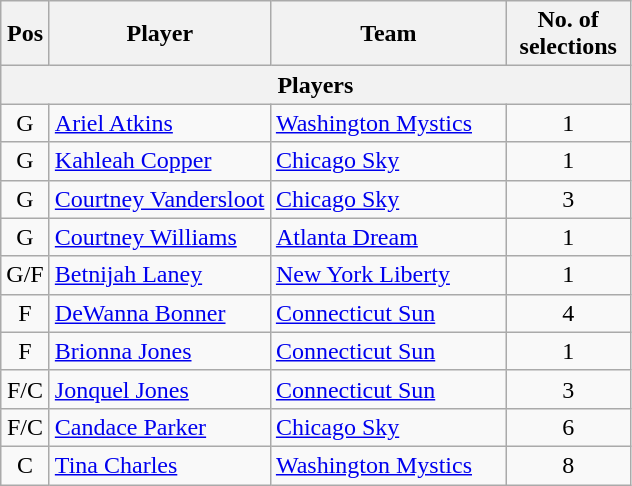<table class="wikitable" style="text-align:center">
<tr>
<th scope="col" width="25px">Pos</th>
<th scope="col" width="140px">Player</th>
<th scope="col" width="150px">Team</th>
<th scope="col" width="75px">No. of selections</th>
</tr>
<tr>
<th scope="col" colspan="4">Players</th>
</tr>
<tr>
<td>G</td>
<td style="text-align:left"><a href='#'>Ariel Atkins</a></td>
<td style="text-align:left"><a href='#'>Washington Mystics</a></td>
<td>1</td>
</tr>
<tr>
<td>G</td>
<td style="text-align:left"><a href='#'>Kahleah Copper</a></td>
<td style="text-align:left"><a href='#'>Chicago Sky</a></td>
<td>1</td>
</tr>
<tr>
<td>G</td>
<td style="text-align:left"><a href='#'>Courtney Vandersloot</a></td>
<td style="text-align:left"><a href='#'>Chicago Sky</a></td>
<td>3</td>
</tr>
<tr>
<td>G</td>
<td style="text-align:left"><a href='#'>Courtney Williams</a></td>
<td style="text-align:left"><a href='#'>Atlanta Dream</a></td>
<td>1</td>
</tr>
<tr>
<td>G/F</td>
<td style="text-align:left"><a href='#'>Betnijah Laney</a></td>
<td style="text-align:left"><a href='#'>New York Liberty</a></td>
<td>1</td>
</tr>
<tr>
<td>F</td>
<td style="text-align:left"><a href='#'>DeWanna Bonner</a></td>
<td style="text-align:left"><a href='#'>Connecticut Sun</a></td>
<td>4</td>
</tr>
<tr>
<td>F</td>
<td style="text-align:left"><a href='#'>Brionna Jones</a></td>
<td style="text-align:left"><a href='#'>Connecticut Sun</a></td>
<td>1</td>
</tr>
<tr>
<td>F/C</td>
<td style="text-align:left"><a href='#'>Jonquel Jones</a></td>
<td style="text-align:left"><a href='#'>Connecticut Sun</a></td>
<td>3</td>
</tr>
<tr>
<td>F/C</td>
<td style="text-align:left"><a href='#'>Candace Parker</a></td>
<td style="text-align:left"><a href='#'>Chicago Sky</a></td>
<td>6</td>
</tr>
<tr>
<td>C</td>
<td style="text-align:left"><a href='#'>Tina Charles</a></td>
<td style="text-align:left"><a href='#'>Washington Mystics</a></td>
<td>8</td>
</tr>
</table>
